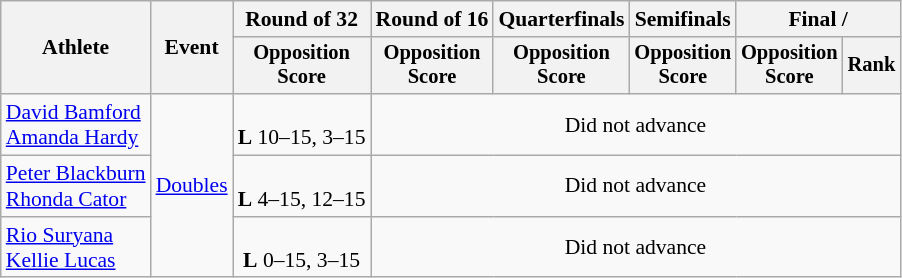<table class=wikitable style="font-size:90%">
<tr>
<th rowspan="2">Athlete</th>
<th rowspan="2">Event</th>
<th>Round of 32</th>
<th>Round of 16</th>
<th>Quarterfinals</th>
<th>Semifinals</th>
<th colspan=2>Final / </th>
</tr>
<tr style="font-size:95%">
<th>Opposition<br>Score</th>
<th>Opposition<br>Score</th>
<th>Opposition<br>Score</th>
<th>Opposition<br>Score</th>
<th>Opposition<br>Score</th>
<th>Rank</th>
</tr>
<tr align=center>
<td align=left><a href='#'>David Bamford</a><br><a href='#'>Amanda Hardy</a></td>
<td rowspan=3><a href='#'>Doubles</a></td>
<td> <br> <strong>L</strong> 10–15, 3–15</td>
<td COLSPAN=5>Did not advance</td>
</tr>
<tr align=center>
<td align=left><a href='#'>Peter Blackburn</a><br><a href='#'>Rhonda Cator</a></td>
<td> <br> <strong>L</strong> 4–15, 12–15</td>
<td COLSPAN=5>Did not advance</td>
</tr>
<tr ALIGN=CENTER>
<td ALIGN=LEFT><a href='#'>Rio Suryana</a><br><a href='#'>Kellie Lucas</a></td>
<td> <br> <strong>L</strong> 0–15, 3–15</td>
<td COLSPAN=5>Did not advance</td>
</tr>
</table>
